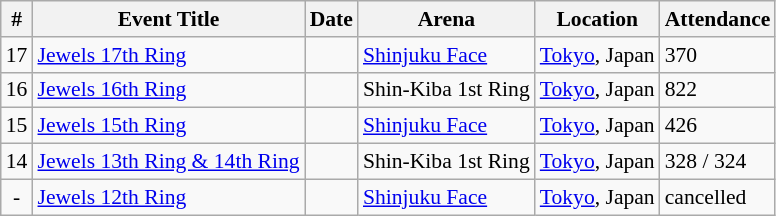<table class="sortable wikitable succession-box" style="font-size:90%;">
<tr>
<th scope="col">#</th>
<th scope="col">Event Title</th>
<th scope="col">Date</th>
<th scope="col">Arena</th>
<th scope="col">Location</th>
<th scope="col">Attendance</th>
</tr>
<tr>
<td align=center>17</td>
<td><a href='#'>Jewels 17th Ring</a></td>
<td></td>
<td><a href='#'>Shinjuku Face</a></td>
<td><a href='#'>Tokyo</a>, Japan</td>
<td>370</td>
</tr>
<tr>
<td align=center>16</td>
<td><a href='#'>Jewels 16th Ring</a></td>
<td></td>
<td>Shin-Kiba 1st Ring</td>
<td><a href='#'>Tokyo</a>, Japan</td>
<td>822</td>
</tr>
<tr>
<td align=center>15</td>
<td><a href='#'>Jewels 15th Ring</a></td>
<td></td>
<td><a href='#'>Shinjuku Face</a></td>
<td><a href='#'>Tokyo</a>, Japan</td>
<td>426</td>
</tr>
<tr>
<td align=center>14</td>
<td><a href='#'>Jewels 13th Ring & 14th Ring</a></td>
<td></td>
<td>Shin-Kiba 1st Ring</td>
<td><a href='#'>Tokyo</a>, Japan</td>
<td>328 / 324</td>
</tr>
<tr>
<td align=center>-</td>
<td><a href='#'>Jewels 12th Ring</a></td>
<td></td>
<td><a href='#'>Shinjuku Face</a></td>
<td><a href='#'>Tokyo</a>, Japan</td>
<td>cancelled</td>
</tr>
</table>
